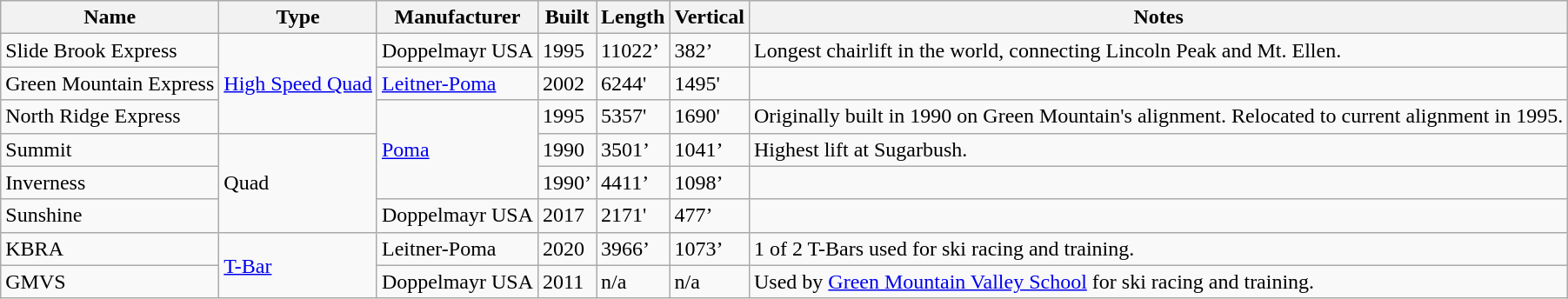<table class="wikitable">
<tr>
<th>Name</th>
<th>Type</th>
<th>Manufacturer</th>
<th>Built</th>
<th>Length</th>
<th>Vertical</th>
<th>Notes</th>
</tr>
<tr>
<td>Slide Brook Express</td>
<td rowspan="3"><a href='#'>High Speed Quad</a></td>
<td>Doppelmayr USA</td>
<td>1995</td>
<td>11022’</td>
<td>382’</td>
<td>Longest chairlift in the world, connecting Lincoln Peak and Mt. Ellen.</td>
</tr>
<tr>
<td>Green Mountain Express</td>
<td><a href='#'>Leitner-Poma</a></td>
<td>2002</td>
<td>6244'</td>
<td>1495'</td>
<td></td>
</tr>
<tr>
<td>North Ridge Express</td>
<td rowspan="3"><a href='#'>Poma</a></td>
<td>1995</td>
<td>5357'</td>
<td>1690'</td>
<td>Originally built in 1990 on Green Mountain's alignment. Relocated to current alignment in 1995.</td>
</tr>
<tr>
<td>Summit</td>
<td rowspan="3">Quad</td>
<td>1990</td>
<td>3501’</td>
<td>1041’</td>
<td>Highest lift at Sugarbush.</td>
</tr>
<tr>
<td>Inverness</td>
<td>1990’</td>
<td>4411’</td>
<td>1098’</td>
<td></td>
</tr>
<tr>
<td>Sunshine</td>
<td>Doppelmayr USA</td>
<td>2017</td>
<td>2171'</td>
<td>477’</td>
<td></td>
</tr>
<tr>
<td>KBRA</td>
<td rowspan="2"><a href='#'>T-Bar</a></td>
<td>Leitner-Poma</td>
<td>2020</td>
<td>3966’</td>
<td>1073’</td>
<td>1 of 2 T-Bars used for ski racing and training.</td>
</tr>
<tr>
<td>GMVS</td>
<td>Doppelmayr USA</td>
<td>2011</td>
<td>n/a</td>
<td>n/a</td>
<td>Used by <a href='#'>Green Mountain Valley School</a> for ski racing and training.</td>
</tr>
</table>
